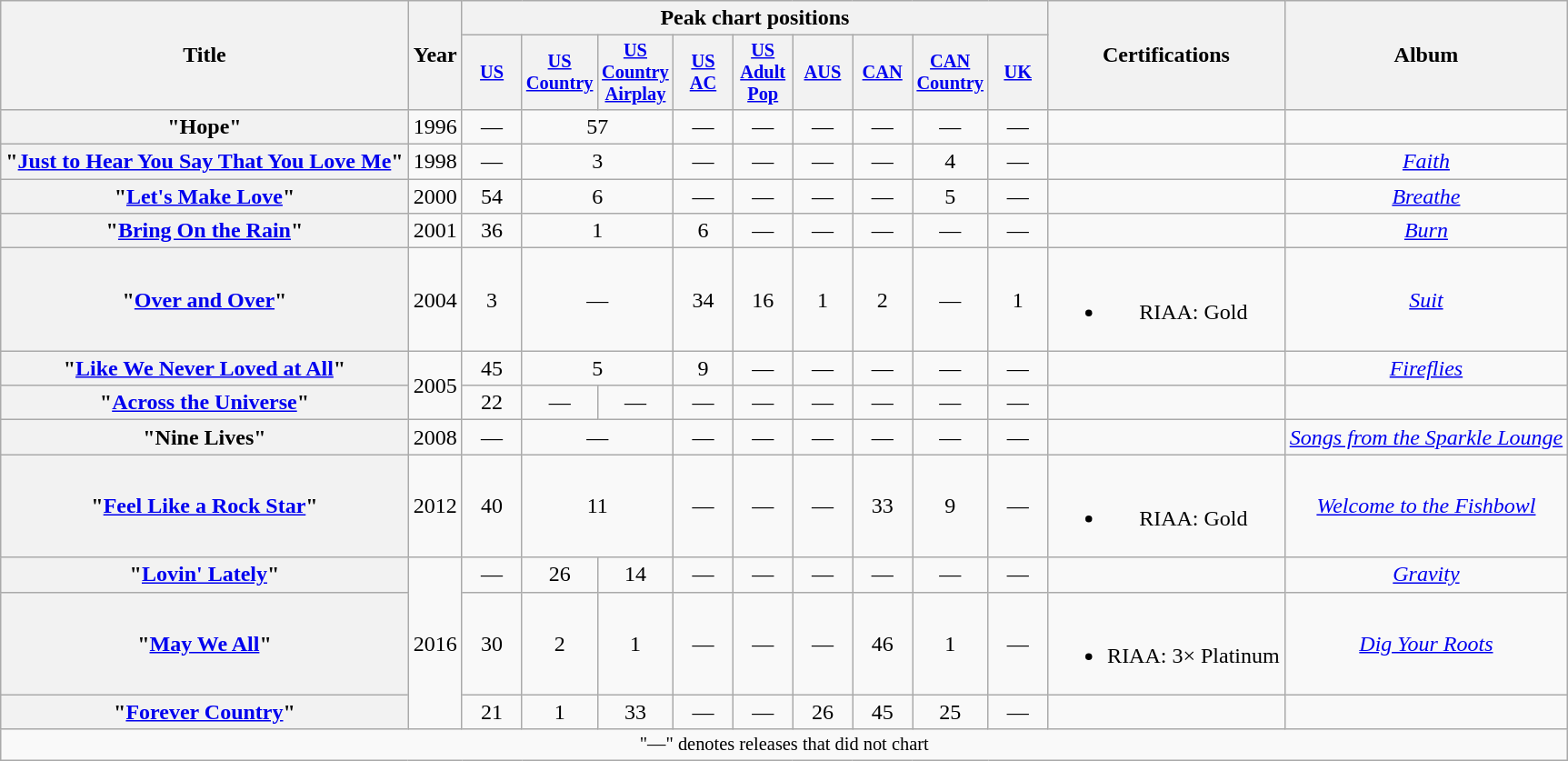<table class="wikitable plainrowheaders" style="text-align:center;">
<tr>
<th scope="col" rowspan="2">Title</th>
<th scope="col" rowspan="2">Year</th>
<th scope="col" colspan="9">Peak chart positions</th>
<th scope="col" rowspan="2">Certifications</th>
<th scope="col" rowspan="2">Album</th>
</tr>
<tr>
<th scope="col" style="width:2.75em;font-size:85%;"><a href='#'>US</a><br></th>
<th scope="col" style="width:2.75em;font-size:85%;"><a href='#'>US<br>Country</a><br></th>
<th scope="col" style="width:2.75em;font-size:85%;"><a href='#'>US<br>Country Airplay</a><br></th>
<th scope="col" style="width:2.75em;font-size:85%;"><a href='#'>US<br>AC</a><br></th>
<th scope="col" style="width:2.75em;font-size:85%;"><a href='#'>US<br>Adult<br>Pop</a><br></th>
<th scope="col" style="width:2.75em;font-size:85%;"><a href='#'>AUS</a><br></th>
<th scope="col" style="width:2.75em;font-size:85%;"><a href='#'>CAN</a><br></th>
<th scope="col" style="width:2.75em;font-size:85%;"><a href='#'>CAN<br>Country</a><br></th>
<th scope="col" style="width:2.75em;font-size:85%;"><a href='#'>UK</a><br></th>
</tr>
<tr>
<th scope="row">"Hope"<br></th>
<td>1996</td>
<td>—</td>
<td colspan="2">57</td>
<td>—</td>
<td>—</td>
<td>—</td>
<td>—</td>
<td>—</td>
<td>—</td>
<td></td>
<td></td>
</tr>
<tr>
<th scope="row">"<a href='#'>Just to Hear You Say That You Love Me</a>"<br></th>
<td>1998</td>
<td>—</td>
<td colspan="2">3</td>
<td>—</td>
<td>—</td>
<td>—</td>
<td>—</td>
<td>4</td>
<td>—</td>
<td></td>
<td><em><a href='#'>Faith</a></em></td>
</tr>
<tr>
<th scope="row">"<a href='#'>Let's Make Love</a>"<br></th>
<td>2000</td>
<td>54</td>
<td colspan="2">6</td>
<td>—</td>
<td>—</td>
<td>—</td>
<td>—</td>
<td>5</td>
<td>—</td>
<td></td>
<td><em><a href='#'>Breathe</a></em></td>
</tr>
<tr>
<th scope="row">"<a href='#'>Bring On the Rain</a>"<br></th>
<td>2001</td>
<td>36</td>
<td colspan="2">1</td>
<td>6</td>
<td>—</td>
<td>—</td>
<td>—</td>
<td>—</td>
<td>—</td>
<td></td>
<td><em><a href='#'>Burn</a></em></td>
</tr>
<tr>
<th scope="row">"<a href='#'>Over and Over</a>"<br></th>
<td>2004</td>
<td>3</td>
<td colspan="2">—</td>
<td>34</td>
<td>16</td>
<td>1</td>
<td>2</td>
<td>—</td>
<td>1</td>
<td><br><ul><li>RIAA: Gold</li></ul></td>
<td><em><a href='#'>Suit</a></em></td>
</tr>
<tr>
<th scope="row">"<a href='#'>Like We Never Loved at All</a>"<br></th>
<td rowspan="2">2005</td>
<td>45</td>
<td colspan="2">5</td>
<td>9</td>
<td>—</td>
<td>—</td>
<td>—</td>
<td>—</td>
<td>—</td>
<td></td>
<td><em><a href='#'>Fireflies</a></em></td>
</tr>
<tr>
<th scope="row">"<a href='#'>Across the Universe</a>"<br></th>
<td>22</td>
<td>—</td>
<td>—</td>
<td>—</td>
<td>—</td>
<td>—</td>
<td>—</td>
<td>—</td>
<td>—</td>
<td></td>
<td></td>
</tr>
<tr>
<th scope="row">"Nine Lives"<br></th>
<td>2008</td>
<td>—</td>
<td colspan="2">—</td>
<td>—</td>
<td>—</td>
<td>—</td>
<td>—</td>
<td>—</td>
<td>—</td>
<td></td>
<td><em><a href='#'>Songs from the Sparkle Lounge</a></em></td>
</tr>
<tr>
<th scope="row">"<a href='#'>Feel Like a Rock Star</a>"<br></th>
<td>2012</td>
<td>40</td>
<td colspan="2">11</td>
<td>—</td>
<td>—</td>
<td>—</td>
<td>33</td>
<td>9</td>
<td>—</td>
<td><br><ul><li>RIAA: Gold</li></ul></td>
<td><em><a href='#'>Welcome to the Fishbowl</a></em></td>
</tr>
<tr>
<th scope="row">"<a href='#'>Lovin' Lately</a>"<br></th>
<td rowspan="3">2016</td>
<td>—</td>
<td>26</td>
<td>14</td>
<td>—</td>
<td>—</td>
<td>—</td>
<td>—</td>
<td>—</td>
<td>—</td>
<td></td>
<td><em><a href='#'>Gravity</a></em></td>
</tr>
<tr>
<th scope="row">"<a href='#'>May We All</a>"<br></th>
<td>30</td>
<td>2</td>
<td>1</td>
<td>—</td>
<td>—</td>
<td>—</td>
<td>46</td>
<td>1</td>
<td>—</td>
<td><br><ul><li>RIAA: 3× Platinum</li></ul></td>
<td><em><a href='#'>Dig Your Roots</a></em></td>
</tr>
<tr>
<th scope="row">"<a href='#'>Forever Country</a>"<br></th>
<td>21</td>
<td>1</td>
<td>33</td>
<td>—</td>
<td>—</td>
<td>26</td>
<td>45</td>
<td>25</td>
<td>—</td>
<td></td>
<td></td>
</tr>
<tr>
<td colspan="18" style="font-size:85%">"—" denotes releases that did not chart</td>
</tr>
</table>
